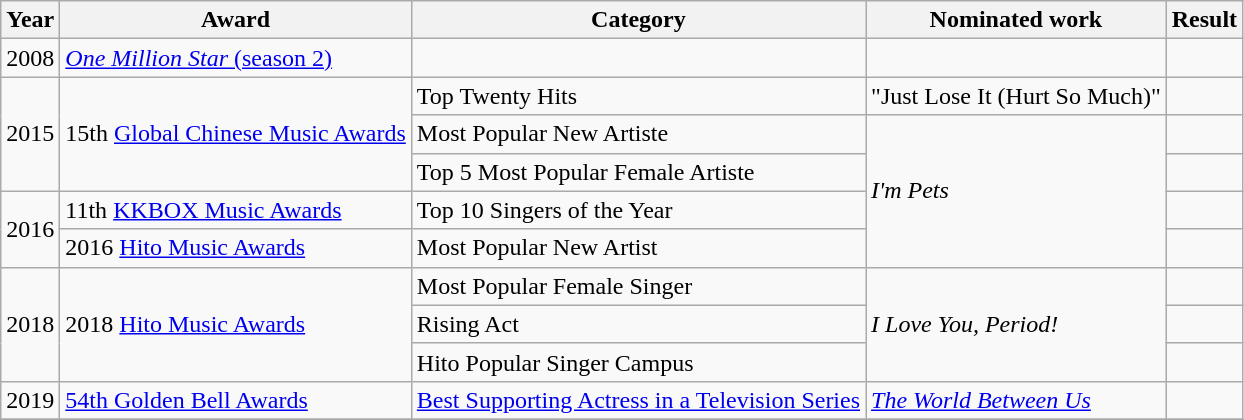<table class="wikitable sortable">
<tr>
<th>Year</th>
<th>Award</th>
<th>Category</th>
<th>Nominated work</th>
<th>Result</th>
</tr>
<tr>
<td>2008</td>
<td><a href='#'><em>One Million Star</em> (season 2)</a></td>
<td></td>
<td></td>
<td></td>
</tr>
<tr>
<td rowspan=3>2015</td>
<td rowspan=3>15th <a href='#'>Global Chinese Music Awards</a></td>
<td>Top Twenty Hits</td>
<td>"Just Lose It (Hurt So Much)"</td>
<td></td>
</tr>
<tr>
<td>Most Popular New Artiste</td>
<td rowspan=4><em>I'm Pets</em></td>
<td></td>
</tr>
<tr>
<td>Top 5 Most Popular Female Artiste</td>
<td></td>
</tr>
<tr>
<td rowspan=2>2016</td>
<td>11th <a href='#'>KKBOX Music Awards</a></td>
<td>Top 10 Singers of the Year</td>
<td></td>
</tr>
<tr>
<td>2016 <a href='#'>Hito Music Awards</a></td>
<td>Most Popular New Artist</td>
<td></td>
</tr>
<tr>
<td rowspan=3>2018</td>
<td rowspan=3>2018 <a href='#'>Hito Music Awards</a></td>
<td>Most Popular Female Singer</td>
<td rowspan=3><em>I Love You, Period!</em></td>
<td></td>
</tr>
<tr>
<td>Rising Act</td>
<td></td>
</tr>
<tr>
<td>Hito Popular Singer Campus</td>
<td></td>
</tr>
<tr>
<td>2019</td>
<td><a href='#'>54th Golden Bell Awards</a></td>
<td><a href='#'>Best Supporting Actress in a Television Series</a></td>
<td><em><a href='#'>The World Between Us</a></em></td>
<td></td>
</tr>
<tr>
</tr>
</table>
